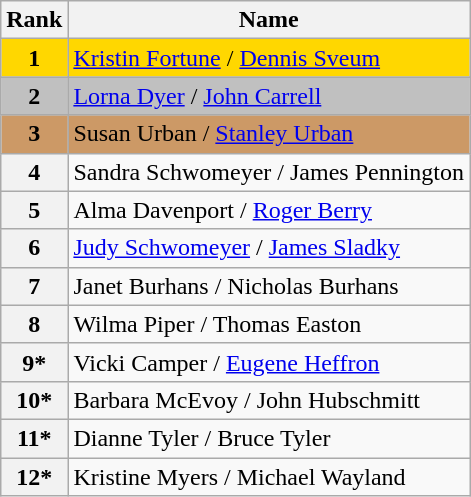<table class="wikitable">
<tr>
<th>Rank</th>
<th>Name</th>
</tr>
<tr bgcolor="gold">
<td align="center"><strong>1</strong></td>
<td><a href='#'>Kristin Fortune</a> / <a href='#'>Dennis Sveum</a></td>
</tr>
<tr bgcolor="silver">
<td align="center"><strong>2</strong></td>
<td><a href='#'>Lorna Dyer</a> / <a href='#'>John Carrell</a></td>
</tr>
<tr bgcolor="cc9966">
<td align="center"><strong>3</strong></td>
<td>Susan Urban / <a href='#'>Stanley Urban</a></td>
</tr>
<tr>
<th>4</th>
<td>Sandra Schwomeyer / James Pennington</td>
</tr>
<tr>
<th>5</th>
<td>Alma Davenport / <a href='#'>Roger Berry</a></td>
</tr>
<tr>
<th>6</th>
<td><a href='#'>Judy Schwomeyer</a> / <a href='#'>James Sladky</a></td>
</tr>
<tr>
<th>7</th>
<td>Janet Burhans / Nicholas Burhans</td>
</tr>
<tr>
<th>8</th>
<td>Wilma Piper / Thomas Easton</td>
</tr>
<tr>
<th>9*</th>
<td>Vicki Camper / <a href='#'>Eugene Heffron</a></td>
</tr>
<tr>
<th>10*</th>
<td>Barbara McEvoy / John Hubschmitt</td>
</tr>
<tr>
<th>11*</th>
<td>Dianne Tyler / Bruce Tyler</td>
</tr>
<tr>
<th>12*</th>
<td>Kristine Myers / Michael Wayland</td>
</tr>
</table>
